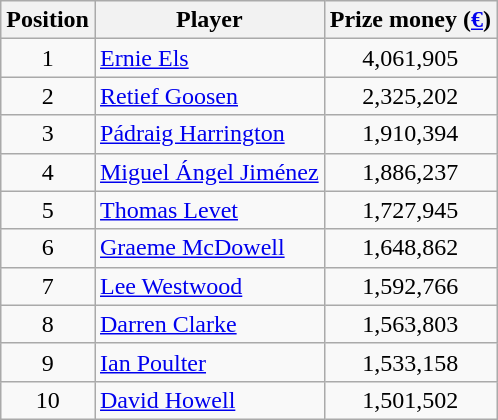<table class="wikitable">
<tr>
<th>Position</th>
<th>Player</th>
<th>Prize money (<a href='#'>€</a>)</th>
</tr>
<tr>
<td align=center>1</td>
<td> <a href='#'>Ernie Els</a></td>
<td align=center>4,061,905</td>
</tr>
<tr>
<td align=center>2</td>
<td> <a href='#'>Retief Goosen</a></td>
<td align=center>2,325,202</td>
</tr>
<tr>
<td align=center>3</td>
<td> <a href='#'>Pádraig Harrington</a></td>
<td align=center>1,910,394</td>
</tr>
<tr>
<td align=center>4</td>
<td> <a href='#'>Miguel Ángel Jiménez</a></td>
<td align=center>1,886,237</td>
</tr>
<tr>
<td align=center>5</td>
<td> <a href='#'>Thomas Levet</a></td>
<td align=center>1,727,945</td>
</tr>
<tr>
<td align=center>6</td>
<td> <a href='#'>Graeme McDowell</a></td>
<td align=center>1,648,862</td>
</tr>
<tr>
<td align=center>7</td>
<td> <a href='#'>Lee Westwood</a></td>
<td align=center>1,592,766</td>
</tr>
<tr>
<td align=center>8</td>
<td> <a href='#'>Darren Clarke</a></td>
<td align=center>1,563,803</td>
</tr>
<tr>
<td align=center>9</td>
<td> <a href='#'>Ian Poulter</a></td>
<td align=center>1,533,158</td>
</tr>
<tr>
<td align=center>10</td>
<td> <a href='#'>David Howell</a></td>
<td align=center>1,501,502</td>
</tr>
</table>
